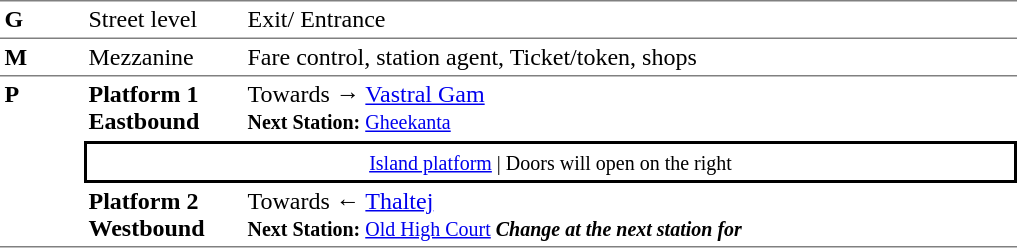<table table border=0 cellspacing=0 cellpadding=3>
<tr>
<td style="border-top:solid 1px gray;border-bottom:solid 1px gray;" width=50 valign=top><strong>G</strong></td>
<td style="border-top:solid 1px gray;border-bottom:solid 1px gray;" width=100 valign=top>Street level</td>
<td style="border-top:solid 1px gray;border-bottom:solid 1px gray;" width=510 valign=top>Exit/ Entrance</td>
</tr>
<tr>
<td style="border-bottom:solid 1px gray;"><strong>M</strong></td>
<td style="border-bottom:solid 1px gray;">Mezzanine</td>
<td style="border-bottom:solid 1px gray;">Fare control, station agent, Ticket/token, shops</td>
</tr>
<tr>
<td style="border-bottom:solid 1px gray;" width=50 rowspan=3 valign=top><strong>P</strong></td>
<td style="border-bottom:solid 1px white;" width=100><span><strong>Platform 1</strong><br><strong>Eastbound</strong></span></td>
<td style="border-bottom:solid 1px white;" width=510>Towards → <a href='#'>Vastral Gam</a><br><small><strong>Next Station:</strong> <a href='#'>Gheekanta</a></small></td>
</tr>
<tr>
<td style="border-top:solid 2px black;border-right:solid 2px black;border-left:solid 2px black;border-bottom:solid 2px black;text-align:center;" colspan=2><small><a href='#'>Island platform</a> | Doors will open on the right </small></td>
</tr>
<tr>
<td style="border-bottom:solid 1px gray;" width=100><span><strong>Platform 2</strong><br><strong>Westbound</strong></span></td>
<td style="border-bottom:solid 1px gray;" width="510">Towards ← <a href='#'>Thaltej</a><br><small><strong>Next Station:</strong> <a href='#'>Old High Court</a> <strong><em>Change at the next station for <strong><em></small></td>
</tr>
</table>
